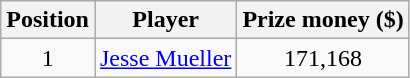<table class="wikitable">
<tr>
<th>Position</th>
<th>Player</th>
<th>Prize money ($)</th>
</tr>
<tr>
<td align=center>1</td>
<td> <a href='#'>Jesse Mueller</a></td>
<td align=center>171,168</td>
</tr>
</table>
